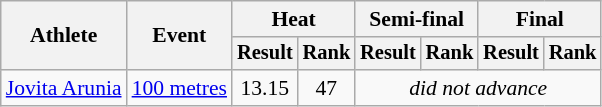<table class=wikitable style=font-size:90%>
<tr>
<th rowspan=2>Athlete</th>
<th rowspan=2>Event</th>
<th colspan=2>Heat</th>
<th colspan=2>Semi-final</th>
<th colspan=2>Final</th>
</tr>
<tr style=font-size:95%>
<th>Result</th>
<th>Rank</th>
<th>Result</th>
<th>Rank</th>
<th>Result</th>
<th>Rank</th>
</tr>
<tr align=center>
<td align=left><a href='#'>Jovita Arunia</a></td>
<td align=left><a href='#'>100 metres</a></td>
<td>13.15</td>
<td>47</td>
<td colspan="4"><em>did not advance</em></td>
</tr>
</table>
